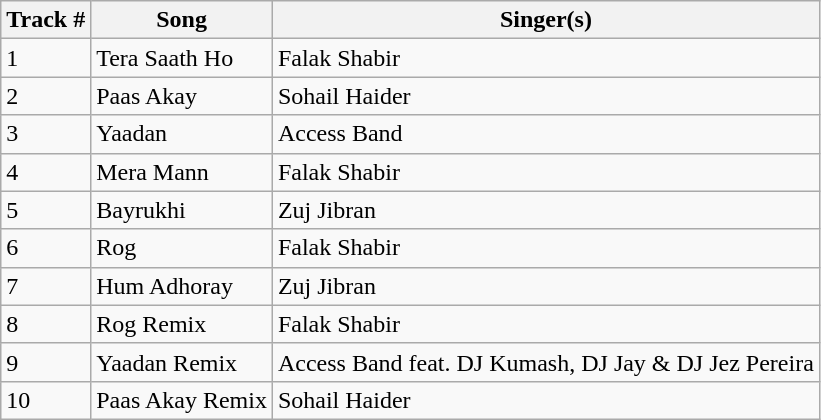<table class="wikitable">
<tr>
<th>Track #</th>
<th>Song</th>
<th>Singer(s)</th>
</tr>
<tr>
<td>1</td>
<td>Tera Saath Ho</td>
<td>Falak Shabir</td>
</tr>
<tr>
<td>2</td>
<td>Paas Akay</td>
<td>Sohail Haider</td>
</tr>
<tr>
<td>3</td>
<td>Yaadan</td>
<td>Access Band</td>
</tr>
<tr>
<td>4</td>
<td>Mera Mann</td>
<td>Falak Shabir</td>
</tr>
<tr>
<td>5</td>
<td>Bayrukhi</td>
<td>Zuj Jibran</td>
</tr>
<tr>
<td>6</td>
<td>Rog</td>
<td>Falak Shabir</td>
</tr>
<tr>
<td>7</td>
<td>Hum Adhoray</td>
<td>Zuj Jibran</td>
</tr>
<tr>
<td>8</td>
<td>Rog Remix</td>
<td>Falak Shabir</td>
</tr>
<tr>
<td>9</td>
<td>Yaadan Remix</td>
<td>Access Band feat. DJ Kumash, DJ Jay & DJ Jez Pereira</td>
</tr>
<tr>
<td>10</td>
<td>Paas Akay Remix</td>
<td>Sohail Haider</td>
</tr>
</table>
